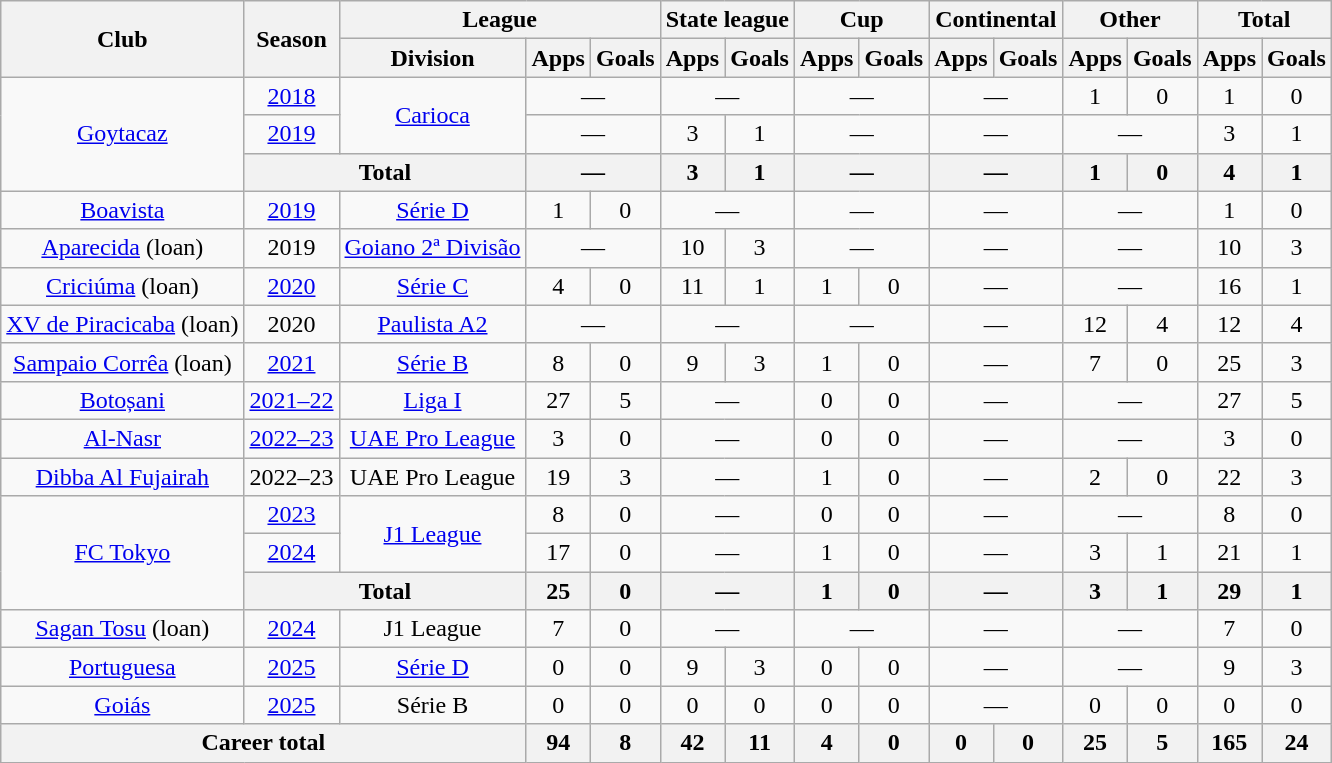<table class="wikitable" style="text-align: center;">
<tr>
<th rowspan="2">Club</th>
<th rowspan="2">Season</th>
<th colspan="3">League</th>
<th colspan="2">State league</th>
<th colspan="2">Cup</th>
<th colspan="2">Continental</th>
<th colspan="2">Other</th>
<th colspan="2">Total</th>
</tr>
<tr>
<th>Division</th>
<th>Apps</th>
<th>Goals</th>
<th>Apps</th>
<th>Goals</th>
<th>Apps</th>
<th>Goals</th>
<th>Apps</th>
<th>Goals</th>
<th>Apps</th>
<th>Goals</th>
<th>Apps</th>
<th>Goals</th>
</tr>
<tr>
<td rowspan="3" valign="center"><a href='#'>Goytacaz</a></td>
<td><a href='#'>2018</a></td>
<td rowspan="2"><a href='#'>Carioca</a></td>
<td colspan="2">—</td>
<td colspan="2">—</td>
<td colspan="2">—</td>
<td colspan="2">—</td>
<td>1</td>
<td>0</td>
<td>1</td>
<td>0</td>
</tr>
<tr>
<td><a href='#'>2019</a></td>
<td colspan="2">—</td>
<td>3</td>
<td>1</td>
<td colspan="2">—</td>
<td colspan="2">—</td>
<td colspan="2">—</td>
<td>3</td>
<td>1</td>
</tr>
<tr>
<th colspan="2">Total</th>
<th colspan="2">—</th>
<th>3</th>
<th>1</th>
<th colspan="2">—</th>
<th colspan="2">—</th>
<th>1</th>
<th>0</th>
<th>4</th>
<th>1</th>
</tr>
<tr>
<td valign="center"><a href='#'>Boavista</a></td>
<td><a href='#'>2019</a></td>
<td><a href='#'>Série D</a></td>
<td>1</td>
<td>0</td>
<td colspan="2">—</td>
<td colspan="2">—</td>
<td colspan="2">—</td>
<td colspan="2">—</td>
<td>1</td>
<td>0</td>
</tr>
<tr>
<td valign="center"><a href='#'>Aparecida</a> (loan)</td>
<td>2019</td>
<td><a href='#'>Goiano 2ª Divisão</a></td>
<td colspan="2">—</td>
<td>10</td>
<td>3</td>
<td colspan="2">—</td>
<td colspan="2">—</td>
<td colspan="2">—</td>
<td>10</td>
<td>3</td>
</tr>
<tr>
<td valign="center"><a href='#'>Criciúma</a> (loan)</td>
<td><a href='#'>2020</a></td>
<td><a href='#'>Série C</a></td>
<td>4</td>
<td>0</td>
<td>11</td>
<td>1</td>
<td>1</td>
<td>0</td>
<td colspan="2">—</td>
<td colspan="2">—</td>
<td>16</td>
<td>1</td>
</tr>
<tr>
<td valign="center"><a href='#'>XV de Piracicaba</a> (loan)</td>
<td>2020</td>
<td><a href='#'>Paulista A2</a></td>
<td colspan="2">—</td>
<td colspan="2">—</td>
<td colspan="2">—</td>
<td colspan="2">—</td>
<td>12</td>
<td>4</td>
<td>12</td>
<td>4</td>
</tr>
<tr>
<td valign="center"><a href='#'>Sampaio Corrêa</a> (loan)</td>
<td><a href='#'>2021</a></td>
<td><a href='#'>Série B</a></td>
<td>8</td>
<td>0</td>
<td>9</td>
<td>3</td>
<td>1</td>
<td>0</td>
<td colspan="2">—</td>
<td>7</td>
<td>0</td>
<td>25</td>
<td>3</td>
</tr>
<tr>
<td valign="center"><a href='#'>Botoșani</a></td>
<td><a href='#'>2021–22</a></td>
<td><a href='#'>Liga I</a></td>
<td>27</td>
<td>5</td>
<td colspan="2">—</td>
<td>0</td>
<td>0</td>
<td colspan="2">—</td>
<td colspan="2">—</td>
<td>27</td>
<td>5</td>
</tr>
<tr>
<td valign="center"><a href='#'>Al-Nasr</a></td>
<td><a href='#'>2022–23</a></td>
<td><a href='#'>UAE Pro League</a></td>
<td>3</td>
<td>0</td>
<td colspan="2">—</td>
<td>0</td>
<td>0</td>
<td colspan="2">—</td>
<td colspan="2">—</td>
<td>3</td>
<td>0</td>
</tr>
<tr>
<td valign="center"><a href='#'>Dibba Al Fujairah</a></td>
<td>2022–23</td>
<td>UAE Pro League</td>
<td>19</td>
<td>3</td>
<td colspan="2">—</td>
<td>1</td>
<td>0</td>
<td colspan="2">—</td>
<td>2</td>
<td>0</td>
<td>22</td>
<td>3</td>
</tr>
<tr>
<td rowspan="3" valign="center"><a href='#'>FC Tokyo</a></td>
<td><a href='#'>2023</a></td>
<td rowspan="2"><a href='#'>J1 League</a></td>
<td>8</td>
<td>0</td>
<td colspan="2">—</td>
<td>0</td>
<td>0</td>
<td colspan="2">—</td>
<td colspan="2">—</td>
<td>8</td>
<td>0</td>
</tr>
<tr>
<td><a href='#'>2024</a></td>
<td>17</td>
<td>0</td>
<td colspan="2">—</td>
<td>1</td>
<td>0</td>
<td colspan="2">—</td>
<td>3</td>
<td>1</td>
<td>21</td>
<td>1</td>
</tr>
<tr>
<th colspan="2">Total</th>
<th>25</th>
<th>0</th>
<th colspan="2">—</th>
<th>1</th>
<th>0</th>
<th colspan="2">—</th>
<th>3</th>
<th>1</th>
<th>29</th>
<th>1</th>
</tr>
<tr>
<td valign="center"><a href='#'>Sagan Tosu</a> (loan)</td>
<td><a href='#'>2024</a></td>
<td>J1 League</td>
<td>7</td>
<td>0</td>
<td colspan="2">—</td>
<td colspan="2">—</td>
<td colspan="2">—</td>
<td colspan="2">—</td>
<td>7</td>
<td>0</td>
</tr>
<tr>
<td valign="center"><a href='#'>Portuguesa</a></td>
<td><a href='#'>2025</a></td>
<td><a href='#'>Série D</a></td>
<td>0</td>
<td>0</td>
<td>9</td>
<td>3</td>
<td>0</td>
<td>0</td>
<td colspan="2">—</td>
<td colspan="2">—</td>
<td>9</td>
<td>3</td>
</tr>
<tr>
<td valign="center"><a href='#'>Goiás</a></td>
<td><a href='#'>2025</a></td>
<td>Série B</td>
<td>0</td>
<td>0</td>
<td>0</td>
<td>0</td>
<td>0</td>
<td>0</td>
<td colspan="2">—</td>
<td>0</td>
<td>0</td>
<td>0</td>
<td>0</td>
</tr>
<tr>
<th colspan="3"><strong>Career total</strong></th>
<th>94</th>
<th>8</th>
<th>42</th>
<th>11</th>
<th>4</th>
<th>0</th>
<th>0</th>
<th>0</th>
<th>25</th>
<th>5</th>
<th>165</th>
<th>24</th>
</tr>
</table>
